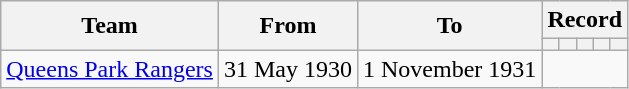<table class=wikitable style="text-align: center">
<tr>
<th rowspan=2>Team</th>
<th rowspan=2>From</th>
<th rowspan=2>To</th>
<th colspan=5>Record</th>
</tr>
<tr>
<th></th>
<th></th>
<th></th>
<th></th>
<th></th>
</tr>
<tr>
<td align=left><a href='#'>Queens Park Rangers</a></td>
<td align=left>31 May 1930</td>
<td align=left>1 November 1931<br></td>
</tr>
</table>
